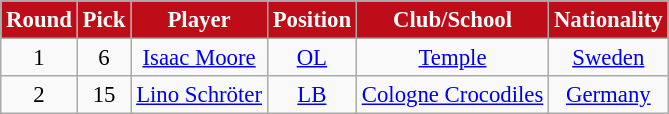<table class="wikitable" style="font-size: 95%;">
<tr>
<th style="background:#BD0D18;color:#FFFFFF;">Round</th>
<th style="background:#BD0D18;color:#FFFFFF;">Pick</th>
<th style="background:#BD0D18;color:#FFFFFF;">Player</th>
<th style="background:#BD0D18;color:#FFFFFF;">Position</th>
<th style="background:#BD0D18;color:#FFFFFF;">Club/School</th>
<th style="background:#BD0D18;color:#FFFFFF;">Nationality</th>
</tr>
<tr align="center">
<td align=center>1</td>
<td>6</td>
<td><a href='#'>Isaac Moore</a></td>
<td><a href='#'>OL</a></td>
<td><a href='#'>Temple</a></td>
<td> <a href='#'>Sweden</a></td>
</tr>
<tr align="center">
<td align=center>2</td>
<td>15</td>
<td><a href='#'>Lino Schröter</a></td>
<td><a href='#'>LB</a></td>
<td><a href='#'>Cologne Crocodiles</a></td>
<td> <a href='#'>Germany</a></td>
</tr>
</table>
